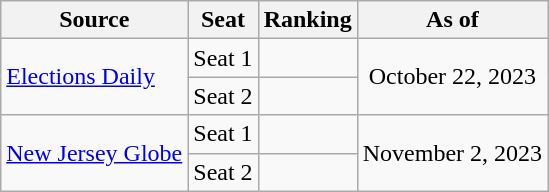<table class="wikitable" style="text-align:center">
<tr>
<th>Source</th>
<th>Seat</th>
<th>Ranking</th>
<th>As of</th>
</tr>
<tr>
<td align=left rowspan="2"><a href='#'>Elections Daily</a></td>
<td>Seat 1</td>
<td></td>
<td rowspan="2">October 22, 2023</td>
</tr>
<tr>
<td>Seat 2</td>
<td></td>
</tr>
<tr>
<td align=left rowspan="2"><a href='#'>New Jersey Globe</a></td>
<td>Seat 1</td>
<td></td>
<td rowspan="2">November 2, 2023</td>
</tr>
<tr>
<td>Seat 2</td>
<td></td>
</tr>
</table>
